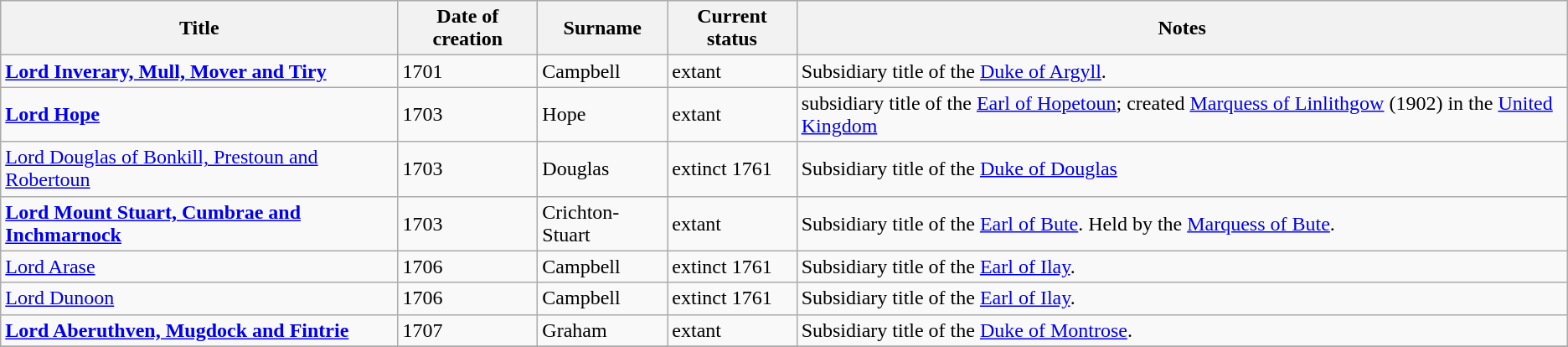<table class="wikitable sortable">
<tr>
<th>Title</th>
<th>Date of creation</th>
<th>Surname</th>
<th>Current status</th>
<th>Notes</th>
</tr>
<tr>
<td><strong><a href='#'>Lord Inverary, Mull, Mover and Tiry</a></strong></td>
<td>1701</td>
<td>Campbell</td>
<td>extant</td>
<td>Subsidiary title of the <a href='#'>Duke of Argyll</a>.</td>
</tr>
<tr>
<td><strong><a href='#'>Lord Hope</a></strong></td>
<td>1703</td>
<td>Hope</td>
<td>extant</td>
<td>subsidiary title of the <a href='#'>Earl of Hopetoun</a>; created <a href='#'>Marquess of Linlithgow</a> (1902) in the <a href='#'>United Kingdom</a></td>
</tr>
<tr>
<td><a href='#'>Lord Douglas of Bonkill, Prestoun and Robertoun</a></td>
<td>1703</td>
<td>Douglas</td>
<td>extinct 1761</td>
<td>Subsidiary title of the <a href='#'>Duke of Douglas</a></td>
</tr>
<tr>
<td><strong><a href='#'>Lord Mount Stuart, Cumbrae and Inchmarnock</a></strong></td>
<td>1703</td>
<td>Crichton-Stuart</td>
<td>extant</td>
<td>Subsidiary title of the <a href='#'>Earl of Bute</a>.  Held by the <a href='#'>Marquess of Bute</a>.</td>
</tr>
<tr>
<td><a href='#'>Lord Arase</a></td>
<td>1706</td>
<td>Campbell</td>
<td>extinct 1761</td>
<td>Subsidiary title of the <a href='#'>Earl of Ilay</a>.</td>
</tr>
<tr>
<td><a href='#'>Lord Dunoon</a></td>
<td>1706</td>
<td>Campbell</td>
<td>extinct 1761</td>
<td>Subsidiary title of the <a href='#'>Earl of Ilay</a>.</td>
</tr>
<tr>
<td><strong><a href='#'>Lord Aberuthven, Mugdock and Fintrie</a></strong></td>
<td>1707</td>
<td>Graham</td>
<td>extant</td>
<td>Subsidiary title of the <a href='#'>Duke of Montrose</a>.</td>
</tr>
<tr>
</tr>
</table>
